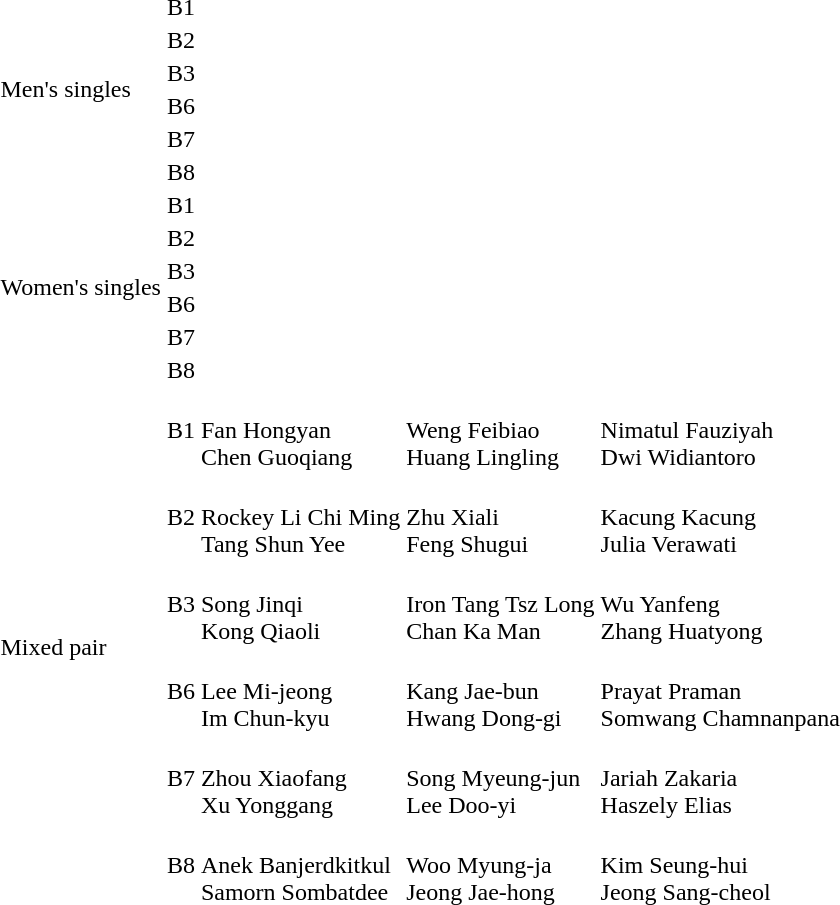<table>
<tr>
<td rowspan=6>Men's singles</td>
<td>B1</td>
<td></td>
<td></td>
<td></td>
</tr>
<tr>
<td>B2</td>
<td></td>
<td></td>
<td></td>
</tr>
<tr>
<td>B3</td>
<td></td>
<td nowrap></td>
<td></td>
</tr>
<tr>
<td>B6</td>
<td></td>
<td></td>
<td></td>
</tr>
<tr>
<td>B7</td>
<td></td>
<td></td>
<td></td>
</tr>
<tr>
<td>B8</td>
<td></td>
<td></td>
<td></td>
</tr>
<tr>
<td rowspan=6>Women's singles</td>
<td>B1</td>
<td></td>
<td></td>
<td></td>
</tr>
<tr>
<td>B2</td>
<td></td>
<td></td>
<td></td>
</tr>
<tr>
<td>B3</td>
<td></td>
<td></td>
<td></td>
</tr>
<tr>
<td>B6</td>
<td nowrap></td>
<td></td>
<td></td>
</tr>
<tr>
<td>B7</td>
<td></td>
<td></td>
<td></td>
</tr>
<tr>
<td>B8</td>
<td></td>
<td></td>
<td></td>
</tr>
<tr>
<td rowspan=6>Mixed pair</td>
<td>B1</td>
<td><br>Fan Hongyan<br>Chen Guoqiang</td>
<td><br>Weng Feibiao<br>Huang Lingling</td>
<td><br>Nimatul Fauziyah<br>Dwi Widiantoro</td>
</tr>
<tr>
<td>B2</td>
<td><br>Rockey Li Chi Ming<br>Tang Shun Yee</td>
<td><br>Zhu Xiali<br>Feng Shugui</td>
<td><br>Kacung Kacung<br>Julia Verawati</td>
</tr>
<tr>
<td>B3</td>
<td><br>Song Jinqi<br>Kong Qiaoli</td>
<td><br>Iron Tang Tsz Long<br>Chan Ka Man</td>
<td><br>Wu Yanfeng<br>Zhang Huatyong</td>
</tr>
<tr>
<td>B6</td>
<td><br>Lee Mi-jeong<br>Im Chun-kyu</td>
<td><br>Kang Jae-bun<br>Hwang Dong-gi</td>
<td nowrap><br>Prayat Praman<br>Somwang Chamnanpana</td>
</tr>
<tr>
<td>B7</td>
<td><br>Zhou Xiaofang<br>Xu Yonggang</td>
<td><br>Song Myeung-jun<br>Lee Doo-yi</td>
<td><br>Jariah Zakaria<br>Haszely Elias</td>
</tr>
<tr>
<td>B8</td>
<td><br>Anek Banjerdkitkul<br>Samorn Sombatdee</td>
<td><br>Woo Myung-ja<br>Jeong Jae-hong</td>
<td><br>Kim Seung-hui<br>Jeong Sang-cheol</td>
</tr>
</table>
